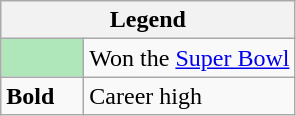<table class="wikitable mw-collapsible mw-collapsed">
<tr>
<th colspan="2">Legend</th>
</tr>
<tr>
<td style="background:#afe6ba; width:3em;"></td>
<td>Won the <a href='#'>Super Bowl</a></td>
</tr>
<tr>
<td><strong>Bold</strong></td>
<td>Career high</td>
</tr>
</table>
